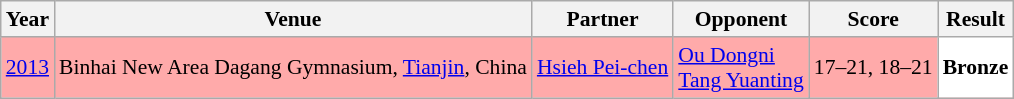<table class="sortable wikitable" style="font-size:90%;">
<tr>
<th>Year</th>
<th>Venue</th>
<th>Partner</th>
<th>Opponent</th>
<th>Score</th>
<th>Result</th>
</tr>
<tr style="background:#FFAAAA">
<td align="center"><a href='#'>2013</a></td>
<td align="left">Binhai New Area Dagang Gymnasium, <a href='#'>Tianjin</a>, China</td>
<td align="left"> <a href='#'>Hsieh Pei-chen</a></td>
<td align="left"> <a href='#'>Ou Dongni</a><br> <a href='#'>Tang Yuanting</a></td>
<td align="left">17–21, 18–21</td>
<td style="text-align:left; background:white"> <strong>Bronze</strong></td>
</tr>
</table>
